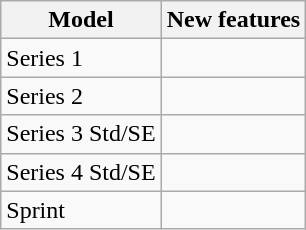<table class="wikitable">
<tr>
<th>Model</th>
<th>New features</th>
</tr>
<tr>
<td>Series 1</td>
<td></td>
</tr>
<tr>
<td>Series 2</td>
<td></td>
</tr>
<tr>
<td>Series 3 Std/SE</td>
<td></td>
</tr>
<tr>
<td>Series 4 Std/SE</td>
<td></td>
</tr>
<tr>
<td>Sprint</td>
<td></td>
</tr>
</table>
